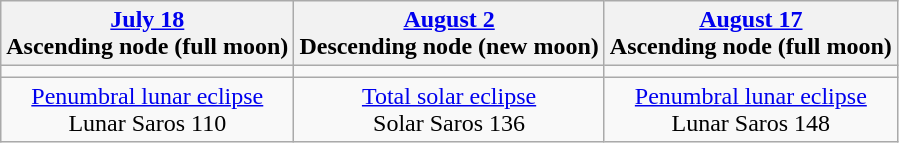<table class="wikitable">
<tr>
<th><a href='#'>July 18</a><br>Ascending node (full moon)<br></th>
<th><a href='#'>August 2</a><br>Descending node (new moon)<br></th>
<th><a href='#'>August 17</a><br>Ascending node (full moon)<br></th>
</tr>
<tr>
<td></td>
<td></td>
<td></td>
</tr>
<tr align=center>
<td><a href='#'>Penumbral lunar eclipse</a><br>Lunar Saros 110</td>
<td><a href='#'>Total solar eclipse</a><br>Solar Saros 136</td>
<td><a href='#'>Penumbral lunar eclipse</a><br>Lunar Saros 148</td>
</tr>
</table>
